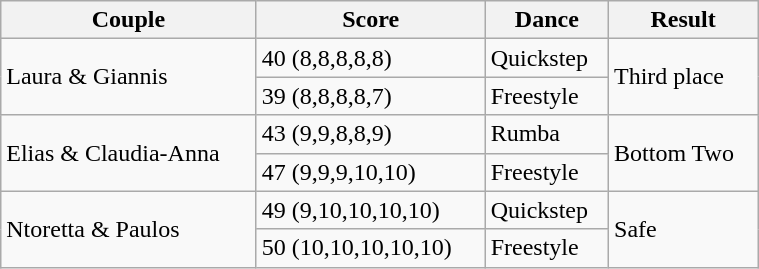<table class="wikitable" style="width:40%;">
<tr>
<th>Couple</th>
<th>Score</th>
<th>Dance</th>
<th>Result</th>
</tr>
<tr>
<td rowspan="2">Laura & Giannis</td>
<td>40 (8,8,8,8,8)</td>
<td>Quickstep</td>
<td rowspan="2">Third place</td>
</tr>
<tr>
<td>39 (8,8,8,8,7)</td>
<td>Freestyle</td>
</tr>
<tr>
<td rowspan="2">Elias & Claudia-Anna</td>
<td>43 (9,9,8,8,9)</td>
<td>Rumba</td>
<td rowspan="2">Bottom Two</td>
</tr>
<tr>
<td>47 (9,9,9,10,10)</td>
<td>Freestyle</td>
</tr>
<tr>
<td rowspan="2">Ntoretta & Paulos</td>
<td>49 (9,10,10,10,10)</td>
<td>Quickstep</td>
<td rowspan="2">Safe</td>
</tr>
<tr>
<td>50 (10,10,10,10,10)</td>
<td>Freestyle</td>
</tr>
</table>
